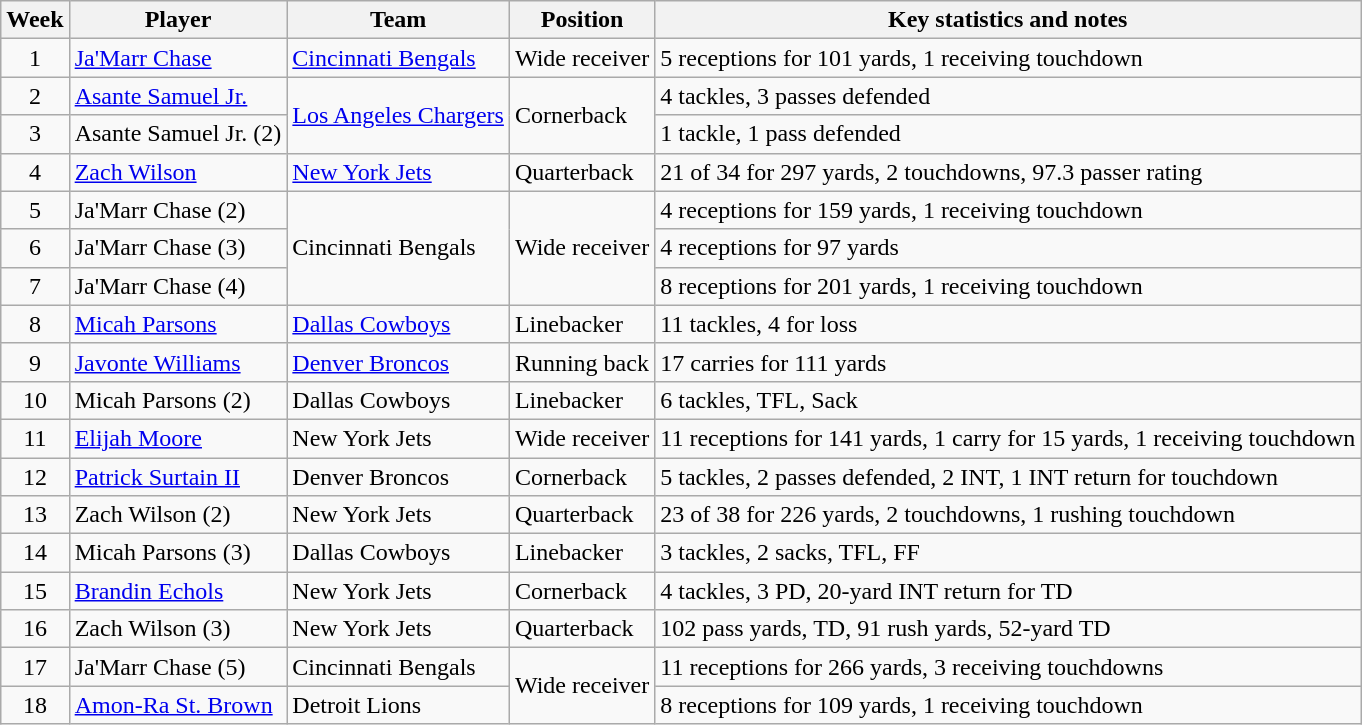<table class="wikitable sortable">
<tr>
<th>Week</th>
<th>Player</th>
<th>Team</th>
<th>Position</th>
<th>Key statistics and notes</th>
</tr>
<tr>
<td align=center>1</td>
<td><a href='#'>Ja'Marr Chase</a></td>
<td><a href='#'>Cincinnati Bengals</a></td>
<td>Wide receiver</td>
<td>5 receptions for 101 yards, 1 receiving touchdown</td>
</tr>
<tr>
<td align=center>2</td>
<td><a href='#'>Asante Samuel Jr.</a></td>
<td rowspan="2"><a href='#'>Los Angeles Chargers</a></td>
<td rowspan="2">Cornerback</td>
<td>4 tackles, 3 passes defended</td>
</tr>
<tr>
<td align=center>3</td>
<td>Asante Samuel Jr. (2)</td>
<td>1 tackle, 1 pass defended</td>
</tr>
<tr>
<td align=center>4</td>
<td><a href='#'>Zach Wilson</a></td>
<td><a href='#'>New York Jets</a></td>
<td>Quarterback</td>
<td>21 of 34 for 297 yards, 2 touchdowns, 97.3 passer rating</td>
</tr>
<tr>
<td align=center>5</td>
<td>Ja'Marr Chase (2)</td>
<td rowspan="3">Cincinnati Bengals</td>
<td rowspan="3">Wide receiver</td>
<td>4 receptions for 159 yards, 1 receiving touchdown</td>
</tr>
<tr>
<td align=center>6</td>
<td>Ja'Marr Chase (3)</td>
<td>4 receptions for 97 yards</td>
</tr>
<tr>
<td align=center>7</td>
<td>Ja'Marr Chase (4)</td>
<td>8 receptions for 201 yards, 1 receiving touchdown</td>
</tr>
<tr>
<td align=center>8</td>
<td><a href='#'>Micah Parsons</a></td>
<td><a href='#'>Dallas Cowboys</a></td>
<td>Linebacker</td>
<td>11 tackles, 4 for loss</td>
</tr>
<tr>
<td align=center>9</td>
<td><a href='#'>Javonte Williams</a></td>
<td><a href='#'>Denver Broncos</a></td>
<td>Running back</td>
<td>17 carries for 111 yards</td>
</tr>
<tr>
<td align=center>10</td>
<td>Micah Parsons (2)</td>
<td>Dallas Cowboys</td>
<td>Linebacker</td>
<td>6 tackles, TFL, Sack</td>
</tr>
<tr>
<td align=center>11</td>
<td><a href='#'>Elijah Moore</a></td>
<td>New York Jets</td>
<td>Wide receiver</td>
<td>11 receptions for 141 yards, 1 carry for 15 yards, 1 receiving touchdown</td>
</tr>
<tr>
<td align=center>12</td>
<td><a href='#'>Patrick Surtain II</a></td>
<td>Denver Broncos</td>
<td>Cornerback</td>
<td>5 tackles, 2 passes defended, 2 INT, 1 INT return for touchdown</td>
</tr>
<tr>
<td align=center>13</td>
<td>Zach Wilson (2)</td>
<td>New York Jets</td>
<td>Quarterback</td>
<td>23 of 38 for 226 yards, 2 touchdowns, 1 rushing touchdown</td>
</tr>
<tr>
<td align=center>14</td>
<td>Micah Parsons (3)</td>
<td>Dallas Cowboys</td>
<td>Linebacker</td>
<td>3 tackles, 2 sacks, TFL, FF</td>
</tr>
<tr>
<td align=center>15</td>
<td><a href='#'>Brandin Echols</a></td>
<td>New York Jets</td>
<td>Cornerback</td>
<td>4 tackles, 3 PD, 20-yard INT return for TD</td>
</tr>
<tr>
<td align=center>16</td>
<td>Zach Wilson (3)</td>
<td>New York Jets</td>
<td>Quarterback</td>
<td>102 pass yards, TD, 91 rush yards, 52-yard TD</td>
</tr>
<tr>
<td align=center>17</td>
<td>Ja'Marr Chase (5)</td>
<td>Cincinnati Bengals</td>
<td rowspan="2">Wide receiver</td>
<td>11 receptions for 266 yards, 3 receiving touchdowns</td>
</tr>
<tr>
<td align=center>18</td>
<td><a href='#'>Amon-Ra St. Brown</a></td>
<td>Detroit Lions</td>
<td>8 receptions for 109 yards, 1 receiving touchdown</td>
</tr>
</table>
